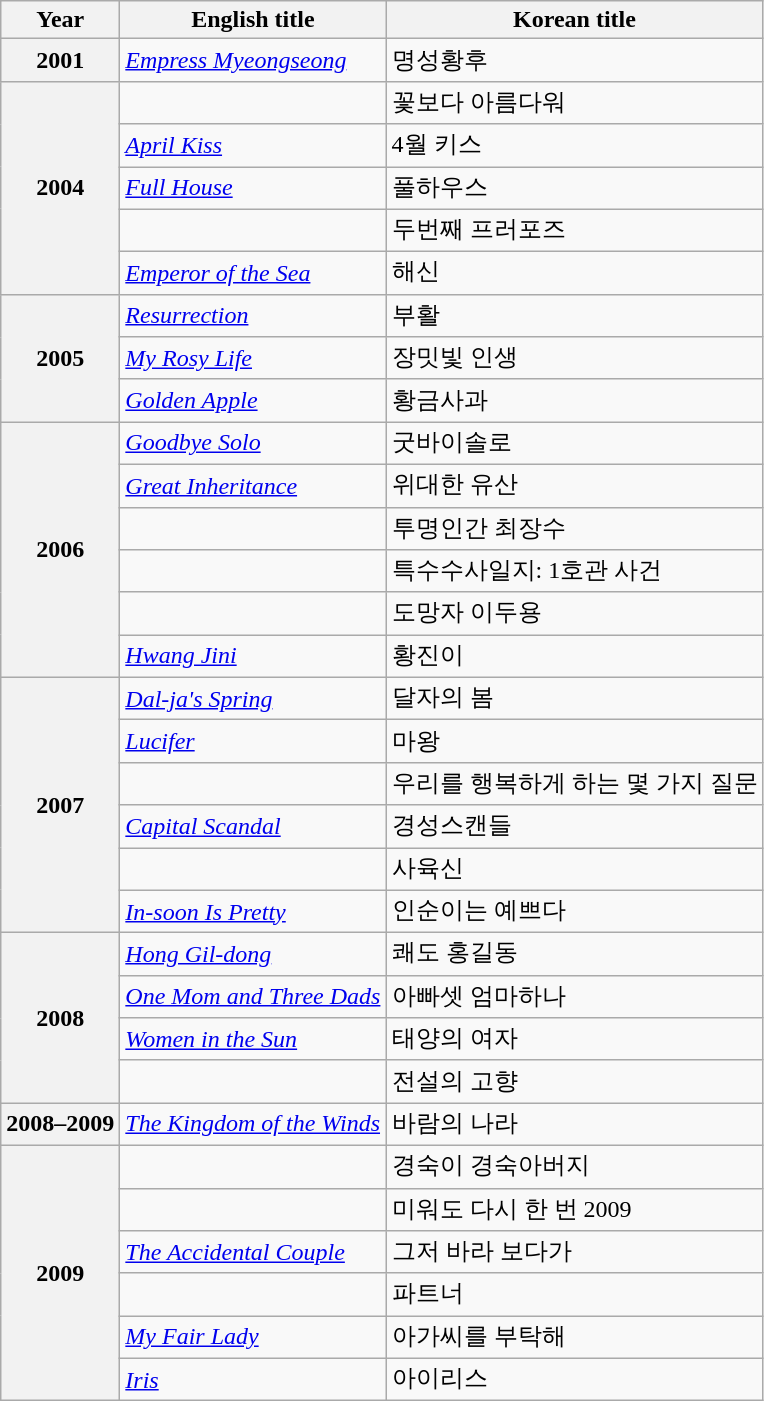<table class="wikitable plainrowheaders">
<tr>
<th scope="col">Year</th>
<th scope="col">English title</th>
<th scope="col">Korean title</th>
</tr>
<tr>
<th scope="row">2001</th>
<td><em><a href='#'>Empress Myeongseong</a></em></td>
<td>명성황후</td>
</tr>
<tr>
<th scope="row" rowspan="5">2004</th>
<td><em></em></td>
<td>꽃보다 아름다워</td>
</tr>
<tr>
<td><em><a href='#'>April Kiss</a></em></td>
<td>4월 키스</td>
</tr>
<tr>
<td><em><a href='#'>Full House</a></em></td>
<td>풀하우스</td>
</tr>
<tr>
<td><em></em></td>
<td>두번째 프러포즈</td>
</tr>
<tr>
<td><em><a href='#'>Emperor of the Sea</a></em></td>
<td>해신</td>
</tr>
<tr>
<th scope="row" rowspan="3">2005</th>
<td><em><a href='#'>Resurrection</a></em></td>
<td>부활</td>
</tr>
<tr>
<td><em><a href='#'>My Rosy Life</a></em></td>
<td>장밋빛 인생</td>
</tr>
<tr>
<td><em><a href='#'>Golden Apple</a></em></td>
<td>황금사과</td>
</tr>
<tr>
<th scope="row" rowspan="6">2006</th>
<td><em><a href='#'>Goodbye Solo</a></em></td>
<td>굿바이솔로</td>
</tr>
<tr>
<td><em><a href='#'>Great Inheritance</a></em></td>
<td>위대한 유산</td>
</tr>
<tr>
<td><em></em></td>
<td>투명인간 최장수</td>
</tr>
<tr>
<td><em></em></td>
<td>특수수사일지: 1호관 사건</td>
</tr>
<tr>
<td><em></em></td>
<td>도망자 이두용</td>
</tr>
<tr>
<td><em><a href='#'>Hwang Jini</a></em></td>
<td>황진이</td>
</tr>
<tr>
<th scope="row" rowspan="6">2007</th>
<td><em><a href='#'>Dal-ja's Spring</a></em></td>
<td>달자의 봄</td>
</tr>
<tr>
<td><em><a href='#'>Lucifer</a></em></td>
<td>마왕</td>
</tr>
<tr>
<td><em></em></td>
<td>우리를 행복하게 하는 몇 가지 질문</td>
</tr>
<tr>
<td><em><a href='#'>Capital Scandal</a></em></td>
<td>경성스캔들</td>
</tr>
<tr>
<td><em></em></td>
<td>사육신</td>
</tr>
<tr>
<td><em><a href='#'>In-soon Is Pretty</a></em></td>
<td>인순이는 예쁘다</td>
</tr>
<tr>
<th scope="row" rowspan="4">2008</th>
<td><em><a href='#'>Hong Gil-dong</a></em></td>
<td>쾌도 홍길동</td>
</tr>
<tr>
<td><em><a href='#'>One Mom and Three Dads</a></em></td>
<td>아빠셋 엄마하나</td>
</tr>
<tr>
<td><em><a href='#'>Women in the Sun</a></em></td>
<td>태양의 여자</td>
</tr>
<tr>
<td><em></em></td>
<td>전설의 고향</td>
</tr>
<tr>
<th scope="row">2008–2009</th>
<td><em><a href='#'>The Kingdom of the Winds</a></em></td>
<td>바람의 나라</td>
</tr>
<tr>
<th scope="row" rowspan="6">2009</th>
<td><em></em></td>
<td>경숙이 경숙아버지</td>
</tr>
<tr>
<td><em></em></td>
<td>미워도 다시 한 번 2009</td>
</tr>
<tr>
<td><em><a href='#'>The Accidental Couple</a></em></td>
<td>그저 바라 보다가</td>
</tr>
<tr>
<td><em></em></td>
<td>파트너</td>
</tr>
<tr>
<td><em><a href='#'>My Fair Lady</a></em></td>
<td>아가씨를 부탁해</td>
</tr>
<tr>
<td><em><a href='#'>Iris</a></em></td>
<td>아이리스</td>
</tr>
</table>
